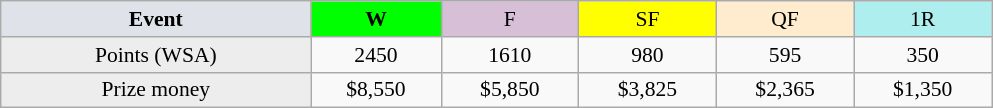<table class=wikitable style=font-size:90%;text-align:center>
<tr>
<td width=200 colspan=1 bgcolor=#dfe2e9><strong>Event</strong></td>
<td width=80 bgcolor=lime><strong>W</strong></td>
<td width=85 bgcolor=#D8BFD8>F</td>
<td width=85 bgcolor=#FFFF00>SF</td>
<td width=85 bgcolor=#ffebcd>QF</td>
<td width=85 bgcolor=#afeeee>1R</td>
</tr>
<tr>
<td bgcolor=#EDEDED>Points (WSA)</td>
<td>2450</td>
<td>1610</td>
<td>980</td>
<td>595</td>
<td>350</td>
</tr>
<tr>
<td bgcolor=#EDEDED>Prize money</td>
<td>$8,550</td>
<td>$5,850</td>
<td>$3,825</td>
<td>$2,365</td>
<td>$1,350</td>
</tr>
</table>
